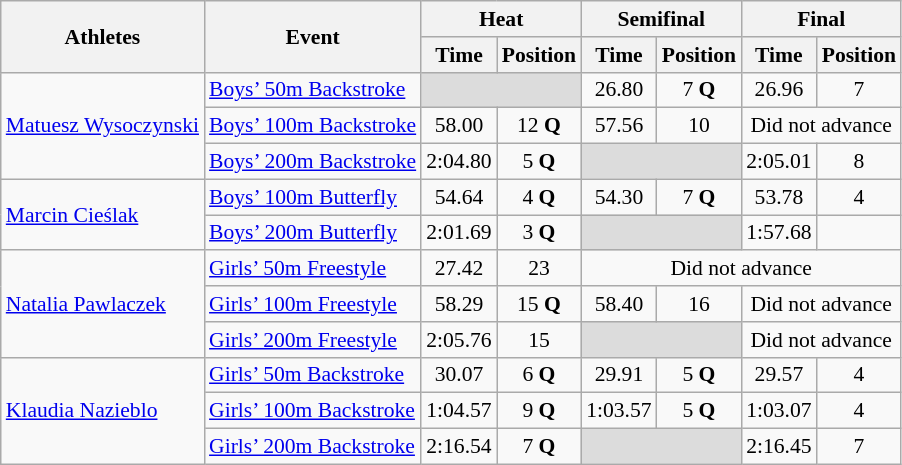<table class="wikitable" border="1" style="font-size:90%">
<tr>
<th rowspan=2>Athletes</th>
<th rowspan=2>Event</th>
<th colspan=2>Heat</th>
<th colspan=2>Semifinal</th>
<th colspan=2>Final</th>
</tr>
<tr>
<th>Time</th>
<th>Position</th>
<th>Time</th>
<th>Position</th>
<th>Time</th>
<th>Position</th>
</tr>
<tr>
<td rowspan=3><a href='#'>Matuesz Wysoczynski</a></td>
<td><a href='#'>Boys’ 50m Backstroke</a></td>
<td colspan=2 bgcolor=#DCDCDC></td>
<td align=center>26.80</td>
<td align=center>7 <strong>Q</strong></td>
<td align=center>26.96</td>
<td align=center>7</td>
</tr>
<tr>
<td><a href='#'>Boys’ 100m Backstroke</a></td>
<td align=center>58.00</td>
<td align=center>12 <strong>Q</strong></td>
<td align=center>57.56</td>
<td align=center>10</td>
<td colspan="2" align=center>Did not advance</td>
</tr>
<tr>
<td><a href='#'>Boys’ 200m Backstroke</a></td>
<td align=center>2:04.80</td>
<td align=center>5 <strong>Q</strong></td>
<td colspan=2 bgcolor=#DCDCDC></td>
<td align=center>2:05.01</td>
<td align=center>8</td>
</tr>
<tr>
<td rowspan=2><a href='#'>Marcin Cieślak</a></td>
<td><a href='#'>Boys’ 100m Butterfly</a></td>
<td align=center>54.64</td>
<td align=center>4 <strong>Q</strong></td>
<td align=center>54.30</td>
<td align=center>7 <strong>Q</strong></td>
<td align=center>53.78</td>
<td align=center>4</td>
</tr>
<tr>
<td><a href='#'>Boys’ 200m Butterfly</a></td>
<td align=center>2:01.69</td>
<td align=center>3 <strong>Q</strong></td>
<td colspan=2 bgcolor=#DCDCDC></td>
<td align=center>1:57.68</td>
<td align=center></td>
</tr>
<tr>
<td rowspan=3><a href='#'>Natalia Pawlaczek</a></td>
<td><a href='#'>Girls’ 50m Freestyle</a></td>
<td align=center>27.42</td>
<td align=center>23</td>
<td colspan="4" align=center>Did not advance</td>
</tr>
<tr>
<td><a href='#'>Girls’ 100m Freestyle</a></td>
<td align=center>58.29</td>
<td align=center>15 <strong>Q</strong></td>
<td align=center>58.40</td>
<td align=center>16</td>
<td colspan="2" align=center>Did not advance</td>
</tr>
<tr>
<td><a href='#'>Girls’ 200m Freestyle</a></td>
<td align=center>2:05.76</td>
<td align=center>15</td>
<td colspan=2 bgcolor=#DCDCDC></td>
<td colspan="2" align=center>Did not advance</td>
</tr>
<tr>
<td rowspan=3><a href='#'>Klaudia Nazieblo</a></td>
<td><a href='#'>Girls’ 50m Backstroke</a></td>
<td align=center>30.07</td>
<td align=center>6 <strong>Q</strong></td>
<td align=center>29.91</td>
<td align=center>5 <strong>Q</strong></td>
<td align=center>29.57</td>
<td align=center>4</td>
</tr>
<tr>
<td><a href='#'>Girls’ 100m Backstroke</a></td>
<td align=center>1:04.57</td>
<td align=center>9 <strong>Q</strong></td>
<td align=center>1:03.57</td>
<td align=center>5 <strong>Q</strong></td>
<td align=center>1:03.07</td>
<td align=center>4</td>
</tr>
<tr>
<td><a href='#'>Girls’ 200m Backstroke</a></td>
<td align=center>2:16.54</td>
<td align=center>7 <strong>Q</strong></td>
<td colspan=2 bgcolor=#DCDCDC></td>
<td align=center>2:16.45</td>
<td align=center>7</td>
</tr>
</table>
